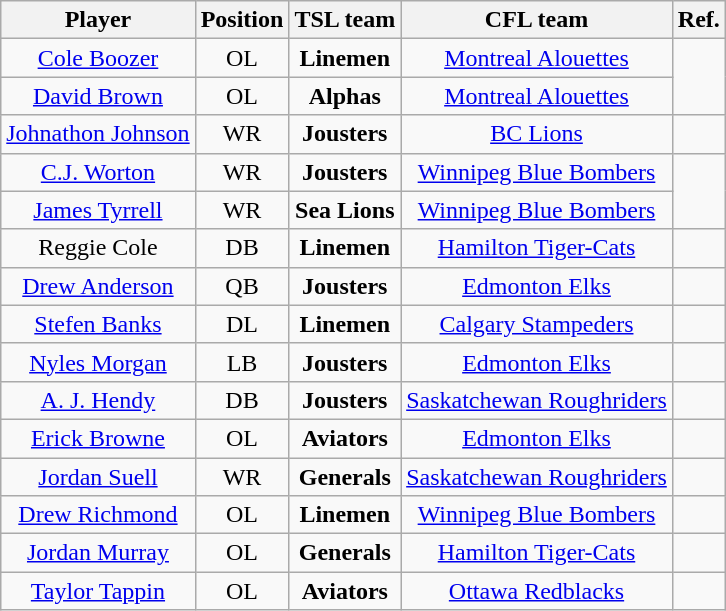<table class="wikitable sortable" style="text-align:center;">
<tr>
<th>Player</th>
<th>Position</th>
<th>TSL team</th>
<th>CFL team</th>
<th class=unsortable>Ref.</th>
</tr>
<tr>
<td><a href='#'>Cole Boozer</a></td>
<td>OL</td>
<td><strong>Linemen</strong></td>
<td><a href='#'>Montreal Alouettes</a></td>
<td rowspan=2></td>
</tr>
<tr>
<td><a href='#'>David Brown</a></td>
<td>OL</td>
<td><strong>Alphas</strong></td>
<td><a href='#'>Montreal Alouettes</a></td>
</tr>
<tr>
<td><a href='#'>Johnathon Johnson</a></td>
<td>WR</td>
<td><strong>Jousters</strong></td>
<td><a href='#'>BC Lions</a></td>
<td></td>
</tr>
<tr>
<td><a href='#'>C.J. Worton</a></td>
<td>WR</td>
<td><strong>Jousters</strong></td>
<td><a href='#'>Winnipeg Blue Bombers</a></td>
<td rowspan=2></td>
</tr>
<tr>
<td><a href='#'>James Tyrrell</a></td>
<td>WR</td>
<td><strong>Sea Lions</strong></td>
<td><a href='#'>Winnipeg Blue Bombers</a></td>
</tr>
<tr>
<td>Reggie Cole</td>
<td>DB</td>
<td><strong>Linemen</strong></td>
<td><a href='#'>Hamilton Tiger-Cats</a></td>
<td></td>
</tr>
<tr>
<td><a href='#'>Drew Anderson</a></td>
<td>QB</td>
<td><strong>Jousters</strong></td>
<td><a href='#'>Edmonton Elks</a></td>
<td></td>
</tr>
<tr>
<td><a href='#'>Stefen Banks</a></td>
<td>DL</td>
<td><strong>Linemen</strong></td>
<td><a href='#'>Calgary Stampeders</a></td>
<td></td>
</tr>
<tr>
<td><a href='#'>Nyles Morgan</a></td>
<td>LB</td>
<td><strong>Jousters</strong></td>
<td><a href='#'>Edmonton Elks</a></td>
<td></td>
</tr>
<tr>
<td><a href='#'>A. J. Hendy</a></td>
<td>DB</td>
<td><strong>Jousters</strong></td>
<td><a href='#'>Saskatchewan Roughriders</a></td>
<td></td>
</tr>
<tr>
<td><a href='#'>Erick Browne</a></td>
<td>OL</td>
<td><strong>Aviators</strong></td>
<td><a href='#'>Edmonton Elks</a></td>
<td></td>
</tr>
<tr>
<td><a href='#'>Jordan Suell</a></td>
<td>WR</td>
<td><strong>Generals</strong></td>
<td><a href='#'>Saskatchewan Roughriders</a></td>
<td></td>
</tr>
<tr>
<td><a href='#'>Drew Richmond</a></td>
<td>OL</td>
<td><strong>Linemen</strong></td>
<td><a href='#'>Winnipeg Blue Bombers</a></td>
<td></td>
</tr>
<tr>
<td><a href='#'>Jordan Murray</a></td>
<td>OL</td>
<td><strong>Generals</strong></td>
<td><a href='#'>Hamilton Tiger-Cats</a></td>
<td></td>
</tr>
<tr>
<td><a href='#'>Taylor Tappin</a></td>
<td>OL</td>
<td><strong>Aviators</strong></td>
<td><a href='#'>Ottawa Redblacks</a></td>
<td></td>
</tr>
</table>
